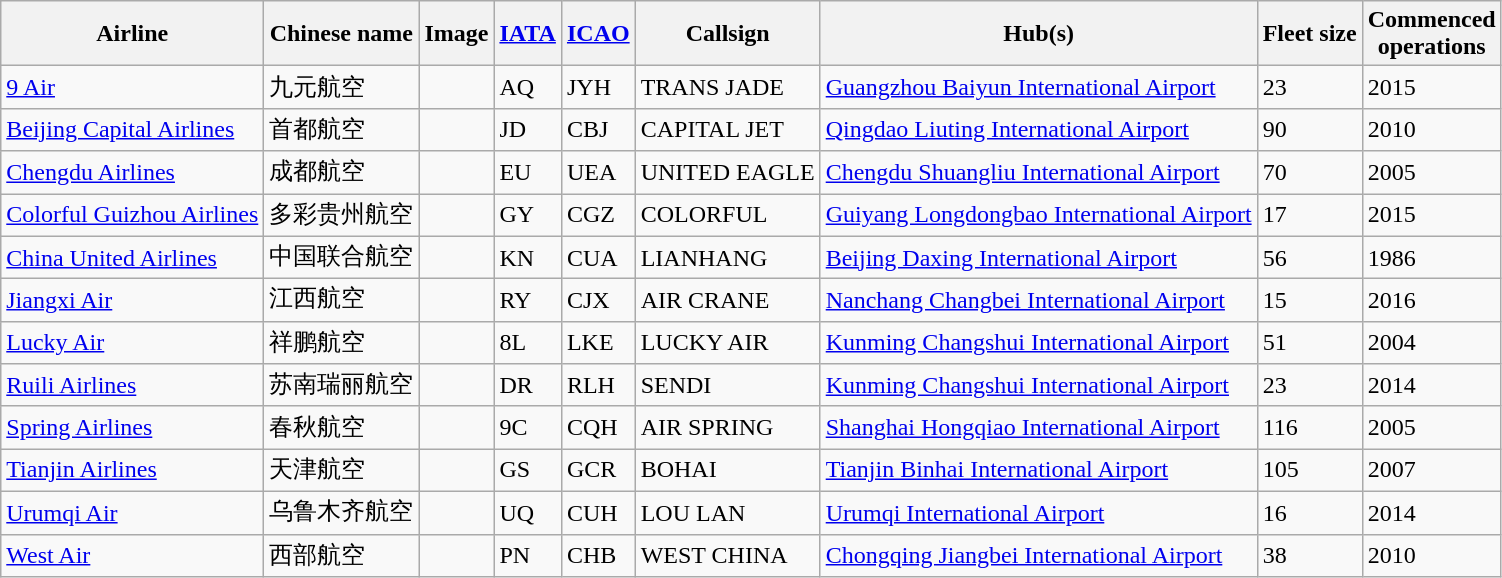<table class="wikitable sortable sticky-header sort-under">
<tr>
<th>Airline</th>
<th>Chinese name</th>
<th>Image</th>
<th><a href='#'>IATA</a></th>
<th><a href='#'>ICAO</a></th>
<th>Callsign</th>
<th>Hub(s)</th>
<th>Fleet size</th>
<th>Commenced<br>operations</th>
</tr>
<tr>
<td><a href='#'>9 Air</a></td>
<td>九元航空</td>
<td></td>
<td>AQ</td>
<td>JYH</td>
<td>TRANS JADE</td>
<td><a href='#'>Guangzhou Baiyun International Airport</a></td>
<td>23</td>
<td>2015</td>
</tr>
<tr>
<td><a href='#'>Beijing Capital Airlines</a></td>
<td>首都航空</td>
<td></td>
<td>JD</td>
<td>CBJ</td>
<td>CAPITAL JET</td>
<td><a href='#'>Qingdao Liuting International Airport</a></td>
<td>90</td>
<td>2010</td>
</tr>
<tr>
<td><a href='#'>Chengdu Airlines</a></td>
<td>成都航空</td>
<td></td>
<td>EU</td>
<td>UEA</td>
<td>UNITED EAGLE</td>
<td><a href='#'>Chengdu Shuangliu International Airport</a></td>
<td>70</td>
<td>2005</td>
</tr>
<tr>
<td><a href='#'>Colorful Guizhou Airlines</a></td>
<td>多彩贵州航空</td>
<td></td>
<td>GY</td>
<td>CGZ</td>
<td>COLORFUL</td>
<td><a href='#'>Guiyang Longdongbao International Airport</a></td>
<td>17</td>
<td>2015</td>
</tr>
<tr>
<td><a href='#'>China United Airlines</a></td>
<td>中国联合航空</td>
<td></td>
<td>KN</td>
<td>CUA</td>
<td>LIANHANG</td>
<td><a href='#'>Beijing Daxing International Airport</a></td>
<td>56</td>
<td>1986</td>
</tr>
<tr>
<td><a href='#'>Jiangxi Air</a></td>
<td>江西航空</td>
<td></td>
<td>RY</td>
<td>CJX</td>
<td>AIR CRANE</td>
<td><a href='#'>Nanchang Changbei International Airport</a></td>
<td>15</td>
<td>2016</td>
</tr>
<tr>
<td><a href='#'>Lucky Air</a></td>
<td>祥鹏航空</td>
<td></td>
<td>8L</td>
<td>LKE</td>
<td>LUCKY AIR</td>
<td><a href='#'>Kunming Changshui International Airport</a></td>
<td>51</td>
<td>2004</td>
</tr>
<tr>
<td><a href='#'>Ruili Airlines</a></td>
<td>苏南瑞丽航空</td>
<td></td>
<td>DR</td>
<td>RLH</td>
<td>SENDI</td>
<td><a href='#'>Kunming Changshui International Airport</a></td>
<td>23</td>
<td>2014</td>
</tr>
<tr>
<td><a href='#'>Spring Airlines</a></td>
<td>春秋航空</td>
<td></td>
<td>9C</td>
<td>CQH</td>
<td>AIR SPRING</td>
<td><a href='#'>Shanghai Hongqiao International Airport</a></td>
<td>116</td>
<td>2005</td>
</tr>
<tr>
<td><a href='#'>Tianjin Airlines</a></td>
<td>天津航空</td>
<td></td>
<td>GS</td>
<td>GCR</td>
<td>BOHAI</td>
<td><a href='#'>Tianjin Binhai International Airport</a></td>
<td>105</td>
<td>2007</td>
</tr>
<tr>
<td><a href='#'>Urumqi Air</a></td>
<td>乌鲁木齐航空</td>
<td></td>
<td>UQ</td>
<td>CUH</td>
<td>LOU LAN</td>
<td><a href='#'>Urumqi International Airport</a></td>
<td>16</td>
<td>2014</td>
</tr>
<tr>
<td><a href='#'>West Air</a></td>
<td>西部航空</td>
<td></td>
<td>PN</td>
<td>CHB</td>
<td>WEST CHINA</td>
<td><a href='#'>Chongqing Jiangbei International Airport</a></td>
<td>38</td>
<td>2010</td>
</tr>
</table>
